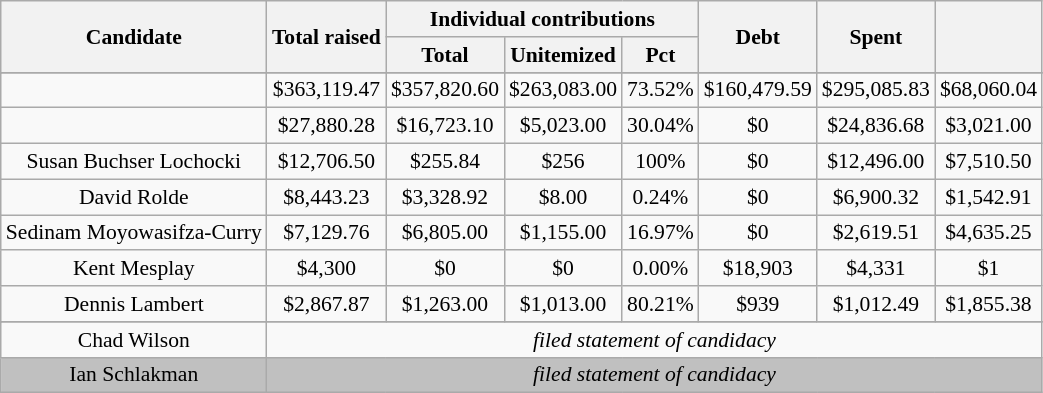<table class="wikitable sortable" style="font-size:90%;text-align:center;">
<tr>
<th rowspan=2>Candidate</th>
<th data-sort-type=currency rowspan=2>Total raised</th>
<th colspan=3>Individual contributions</th>
<th data-sort-type=currency rowspan=2>Debt</th>
<th data-sort-type=currency rowspan=2>Spent</th>
<th data-sort-type=currency rowspan=2></th>
</tr>
<tr>
<th data-sort-type=currency>Total</th>
<th data-sort-type=currency>Unitemized</th>
<th data-sort-type=number>Pct</th>
</tr>
<tr>
</tr>
<tr>
<td></td>
<td>$363,119.47</td>
<td>$357,820.60</td>
<td>$263,083.00</td>
<td>73.52%</td>
<td>$160,479.59</td>
<td>$295,085.83</td>
<td>$68,060.04</td>
</tr>
<tr>
<td></td>
<td>$27,880.28</td>
<td>$16,723.10</td>
<td>$5,023.00</td>
<td>30.04%</td>
<td>$0</td>
<td>$24,836.68</td>
<td>$3,021.00</td>
</tr>
<tr>
<td>Susan Buchser Lochocki</td>
<td>$12,706.50</td>
<td>$255.84</td>
<td>$256</td>
<td>100%</td>
<td>$0</td>
<td>$12,496.00</td>
<td>$7,510.50</td>
</tr>
<tr>
<td>David Rolde</td>
<td>$8,443.23</td>
<td>$3,328.92</td>
<td>$8.00</td>
<td>0.24%</td>
<td>$0</td>
<td>$6,900.32</td>
<td>$1,542.91</td>
</tr>
<tr>
<td>Sedinam Moyowasifza-Curry</td>
<td>$7,129.76</td>
<td>$6,805.00</td>
<td>$1,155.00</td>
<td>16.97%</td>
<td>$0</td>
<td>$2,619.51</td>
<td>$4,635.25</td>
</tr>
<tr>
<td>Kent Mesplay</td>
<td>$4,300</td>
<td>$0</td>
<td>$0</td>
<td>0.00%</td>
<td>$18,903</td>
<td>$4,331</td>
<td>$1</td>
</tr>
<tr>
<td>Dennis Lambert</td>
<td>$2,867.87</td>
<td>$1,263.00</td>
<td>$1,013.00</td>
<td>80.21%</td>
<td>$939</td>
<td>$1,012.49</td>
<td>$1,855.38</td>
</tr>
<tr>
</tr>
<tr>
<td>Chad Wilson</td>
<td colspan="7"><em>filed statement of candidacy</em></td>
</tr>
<tr style="background:silver;">
<td>Ian Schlakman</td>
<td colspan="7"><em>filed statement of candidacy</em></td>
</tr>
</table>
